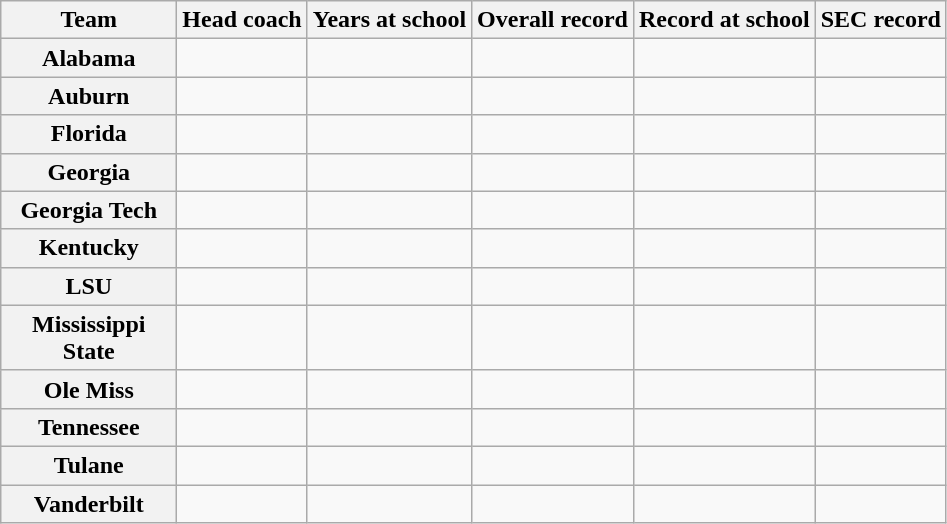<table class="wikitable sortable" style="text-align: center;">
<tr>
<th width="110">Team</th>
<th>Head coach</th>
<th>Years at school</th>
<th>Overall record</th>
<th>Record at school</th>
<th>SEC record</th>
</tr>
<tr>
<th><strong>Alabama</strong></th>
<td></td>
<td></td>
<td data-sort-value=></td>
<td data-sort-value=></td>
<td data-sort-value=></td>
</tr>
<tr>
<th><strong>Auburn</strong></th>
<td></td>
<td></td>
<td data-sort-value=></td>
<td data-sort-value=></td>
<td data-sort-value=></td>
</tr>
<tr>
<th><strong>Florida</strong></th>
<td></td>
<td></td>
<td data-sort-value=></td>
<td data-sort-value=></td>
<td data-sort-value=></td>
</tr>
<tr>
<th><strong>Georgia</strong></th>
<td></td>
<td></td>
<td data-sort-value=></td>
<td data-sort-value=></td>
<td data-sort-value=></td>
</tr>
<tr>
<th><strong>Georgia Tech</strong></th>
<td></td>
<td></td>
<td data-sort-value=></td>
<td data-sort-value=></td>
<td data-sort-value=></td>
</tr>
<tr>
<th><strong>Kentucky</strong></th>
<td></td>
<td></td>
<td data-sort-value=></td>
<td data-sort-value=></td>
<td data-sort-value=></td>
</tr>
<tr>
<th><strong>LSU</strong></th>
<td></td>
<td></td>
<td data-sort-value=></td>
<td data-sort-value=></td>
<td data-sort-value=></td>
</tr>
<tr>
<th><strong>Mississippi State</strong></th>
<td></td>
<td></td>
<td data-sort-value=></td>
<td data-sort-value=></td>
<td data-sort-value=></td>
</tr>
<tr>
<th><strong>Ole Miss</strong></th>
<td></td>
<td></td>
<td data-sort-value=></td>
<td data-sort-value=></td>
<td data-sort-value=></td>
</tr>
<tr>
<th><strong>Tennessee</strong></th>
<td></td>
<td></td>
<td data-sort-value=></td>
<td data-sort-value=></td>
<td data-sort-value=></td>
</tr>
<tr>
<th><strong>Tulane</strong></th>
<td></td>
<td></td>
<td data-sort-value=></td>
<td data-sort-value=></td>
<td data-sort-value=></td>
</tr>
<tr>
<th><strong>Vanderbilt</strong></th>
<td></td>
<td></td>
<td data-sort-value=></td>
<td data-sort-value=></td>
<td data-sort-value=></td>
</tr>
</table>
